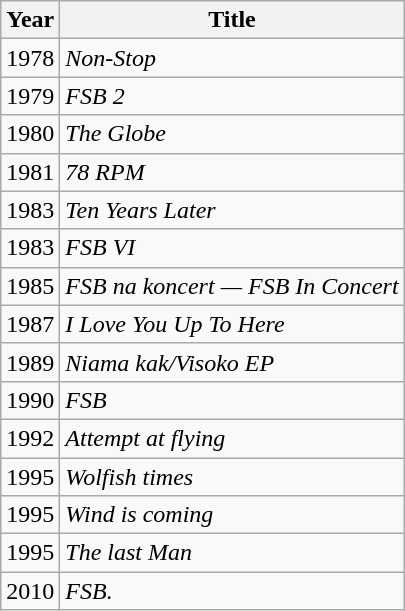<table class="wikitable">
<tr>
<th>Year</th>
<th>Title</th>
</tr>
<tr>
<td>1978</td>
<td><em>Non-Stop</em></td>
</tr>
<tr>
<td>1979</td>
<td><em>FSB 2</em></td>
</tr>
<tr>
<td>1980</td>
<td><em>The Globe</em></td>
</tr>
<tr>
<td>1981</td>
<td><em>78 RPM</em></td>
</tr>
<tr>
<td>1983</td>
<td><em>Ten Years Later</em></td>
</tr>
<tr>
<td>1983</td>
<td><em>FSB VI </em></td>
</tr>
<tr>
<td>1985</td>
<td><em>FSB na koncert — FSB In Concert</em></td>
</tr>
<tr>
<td>1987</td>
<td><em>I Love You Up To Here</em></td>
</tr>
<tr>
<td>1989</td>
<td><em>Niama kak/Visoko EP</em></td>
</tr>
<tr>
<td>1990</td>
<td><em>FSB</em></td>
</tr>
<tr>
<td>1992</td>
<td><em>Attempt at flying</em></td>
</tr>
<tr>
<td>1995</td>
<td><em>Wolfish times</em></td>
</tr>
<tr>
<td>1995</td>
<td><em>Wind is coming</em></td>
</tr>
<tr>
<td>1995</td>
<td><em>The last Man</em></td>
</tr>
<tr>
<td>2010</td>
<td><em>FSB.</em></td>
</tr>
</table>
